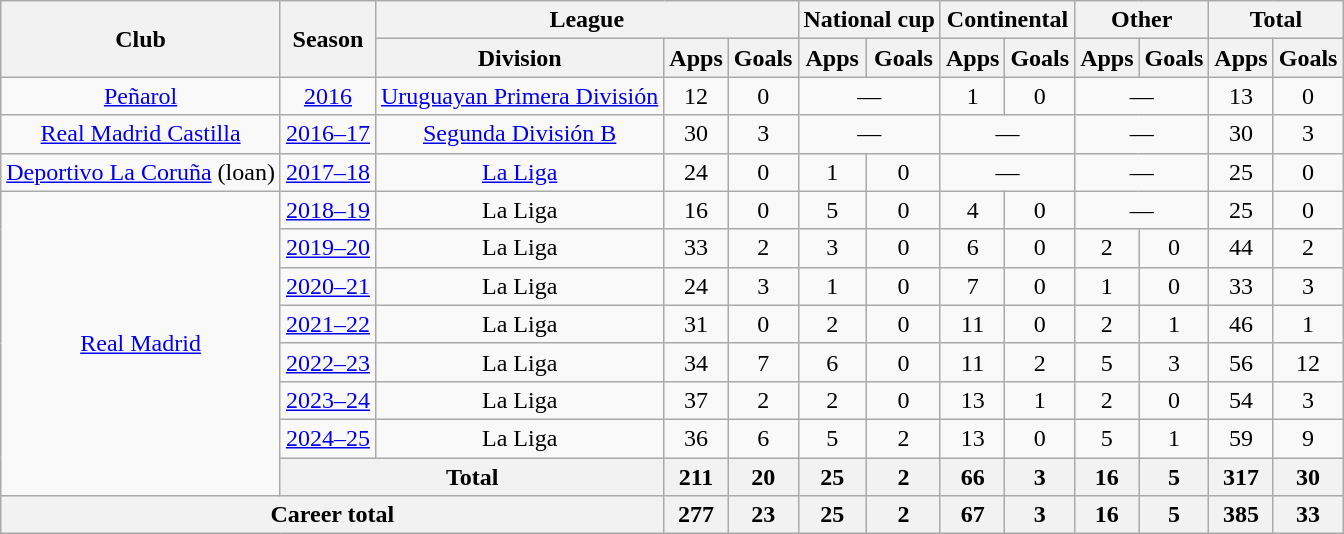<table class="wikitable" style="text-align: center;">
<tr>
<th rowspan="2">Club</th>
<th rowspan="2">Season</th>
<th colspan="3">League</th>
<th colspan="2">National cup</th>
<th colspan="2">Continental</th>
<th colspan="2">Other</th>
<th colspan="2">Total</th>
</tr>
<tr>
<th>Division</th>
<th>Apps</th>
<th>Goals</th>
<th>Apps</th>
<th>Goals</th>
<th>Apps</th>
<th>Goals</th>
<th>Apps</th>
<th>Goals</th>
<th>Apps</th>
<th>Goals</th>
</tr>
<tr>
<td><a href='#'>Peñarol</a></td>
<td><a href='#'>2016</a></td>
<td><a href='#'>Uruguayan Primera División</a></td>
<td>12</td>
<td>0</td>
<td colspan="2">—</td>
<td>1</td>
<td>0</td>
<td colspan="2">—</td>
<td>13</td>
<td>0</td>
</tr>
<tr>
<td><a href='#'>Real Madrid Castilla</a></td>
<td><a href='#'>2016–17</a></td>
<td><a href='#'>Segunda División B</a></td>
<td>30</td>
<td>3</td>
<td colspan="2">—</td>
<td colspan="2">—</td>
<td colspan="2">—</td>
<td>30</td>
<td>3</td>
</tr>
<tr>
<td><a href='#'>Deportivo La Coruña</a> (loan)</td>
<td><a href='#'>2017–18</a></td>
<td><a href='#'>La Liga</a></td>
<td>24</td>
<td>0</td>
<td>1</td>
<td>0</td>
<td colspan="2">—</td>
<td colspan="2">—</td>
<td>25</td>
<td>0</td>
</tr>
<tr>
<td rowspan=8><a href='#'>Real Madrid</a></td>
<td><a href='#'>2018–19</a></td>
<td>La Liga</td>
<td>16</td>
<td>0</td>
<td>5</td>
<td>0</td>
<td>4</td>
<td>0</td>
<td colspan="2">—</td>
<td>25</td>
<td>0</td>
</tr>
<tr>
<td><a href='#'>2019–20</a></td>
<td>La Liga</td>
<td>33</td>
<td>2</td>
<td>3</td>
<td>0</td>
<td>6</td>
<td>0</td>
<td>2</td>
<td>0</td>
<td>44</td>
<td>2</td>
</tr>
<tr>
<td><a href='#'>2020–21</a></td>
<td>La Liga</td>
<td>24</td>
<td>3</td>
<td>1</td>
<td>0</td>
<td>7</td>
<td>0</td>
<td>1</td>
<td>0</td>
<td>33</td>
<td>3</td>
</tr>
<tr>
<td><a href='#'>2021–22</a></td>
<td>La Liga</td>
<td>31</td>
<td>0</td>
<td>2</td>
<td>0</td>
<td>11</td>
<td>0</td>
<td>2</td>
<td>1</td>
<td>46</td>
<td>1</td>
</tr>
<tr>
<td><a href='#'>2022–23</a></td>
<td>La Liga</td>
<td>34</td>
<td>7</td>
<td>6</td>
<td>0</td>
<td>11</td>
<td>2</td>
<td>5</td>
<td>3</td>
<td>56</td>
<td>12</td>
</tr>
<tr>
<td><a href='#'>2023–24</a></td>
<td>La Liga</td>
<td>37</td>
<td>2</td>
<td>2</td>
<td>0</td>
<td>13</td>
<td>1</td>
<td>2</td>
<td>0</td>
<td>54</td>
<td>3</td>
</tr>
<tr>
<td><a href='#'>2024–25</a></td>
<td>La Liga</td>
<td>36</td>
<td>6</td>
<td>5</td>
<td>2</td>
<td>13</td>
<td>0</td>
<td>5</td>
<td>1</td>
<td>59</td>
<td>9</td>
</tr>
<tr>
<th colspan="2">Total</th>
<th>211</th>
<th>20</th>
<th>25</th>
<th>2</th>
<th>66</th>
<th>3</th>
<th>16</th>
<th>5</th>
<th>317</th>
<th>30</th>
</tr>
<tr>
<th colspan="3">Career total</th>
<th>277</th>
<th>23</th>
<th>25</th>
<th>2</th>
<th>67</th>
<th>3</th>
<th>16</th>
<th>5</th>
<th>385</th>
<th>33</th>
</tr>
</table>
